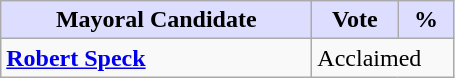<table class="wikitable">
<tr>
<th style="background:#ddf; width:200px;">Mayoral Candidate</th>
<th style="background:#ddf; width:50px;">Vote</th>
<th style="background:#ddf; width:30px;">%</th>
</tr>
<tr>
<td><strong><a href='#'>Robert Speck</a></strong></td>
<td colspan="2">Acclaimed</td>
</tr>
</table>
